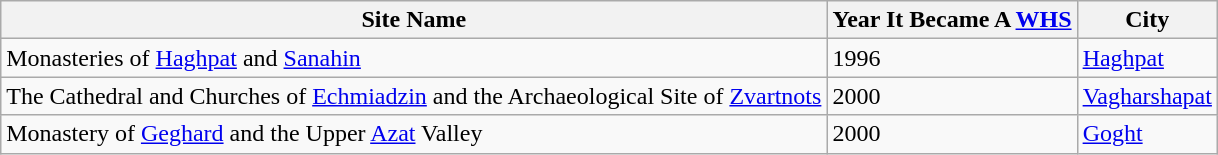<table class="wikitable">
<tr>
<th>Site Name</th>
<th>Year It Became A <a href='#'>WHS</a></th>
<th>City</th>
</tr>
<tr>
<td>Monasteries of <a href='#'>Haghpat</a> and <a href='#'>Sanahin</a></td>
<td>1996</td>
<td><a href='#'>Haghpat</a></td>
</tr>
<tr>
<td>The Cathedral and Churches of <a href='#'>Echmiadzin</a> and the Archaeological Site of <a href='#'>Zvartnots</a></td>
<td>2000</td>
<td><a href='#'>Vagharshapat</a></td>
</tr>
<tr>
<td>Monastery of <a href='#'>Geghard</a> and the Upper <a href='#'>Azat</a> Valley</td>
<td>2000</td>
<td><a href='#'>Goght</a></td>
</tr>
</table>
